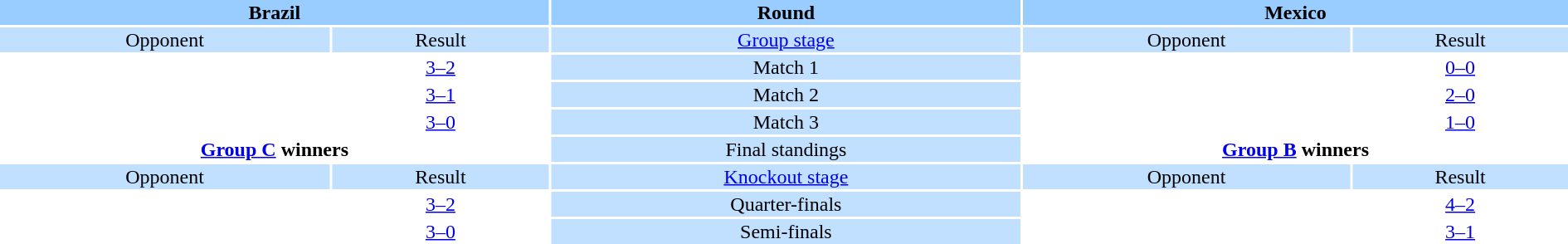<table style="width:100%; text-align:center;">
<tr style="vertical-align:top; background:#99CCFF;">
<th colspan="2">Brazil</th>
<th>Round</th>
<th colspan="2">Mexico</th>
</tr>
<tr style="vertical-align:top; background:#C1E0FF;">
<td>Opponent</td>
<td>Result</td>
<td><a href='#'>Group stage</a></td>
<td>Opponent</td>
<td>Result</td>
</tr>
<tr>
<td style="text-align:left"></td>
<td><a href='#'>3–2</a></td>
<td style="background:#C1E0FF">Match 1</td>
<td style="text-align:left"></td>
<td><a href='#'>0–0</a></td>
</tr>
<tr>
<td style="text-align:left"></td>
<td><a href='#'>3–1</a></td>
<td style="background:#C1E0FF">Match 2</td>
<td style="text-align:left"></td>
<td><a href='#'>2–0</a></td>
</tr>
<tr>
<td style="text-align:left"></td>
<td><a href='#'>3–0</a></td>
<td style="background:#C1E0FF">Match 3</td>
<td style="text-align:left"></td>
<td><a href='#'>1–0</a></td>
</tr>
<tr>
<td colspan="2" style="text-align:center"><strong><a href='#'>Group C</a> winners</strong><br><div></div></td>
<td style="background:#C1E0FF">Final standings</td>
<td colspan="2" style="text-align:center"><strong><a href='#'>Group B</a> winners</strong><br><div></div></td>
</tr>
<tr style="vertical-align:top;background:#C1E0FF">
<td>Opponent</td>
<td>Result</td>
<td><a href='#'>Knockout stage</a></td>
<td>Opponent</td>
<td>Result</td>
</tr>
<tr>
<td style="text-align:left"></td>
<td><a href='#'>3–2</a></td>
<td style="background:#C1E0FF">Quarter-finals</td>
<td style="text-align:left"></td>
<td><a href='#'>4–2</a></td>
</tr>
<tr>
<td style="text-align:left"></td>
<td><a href='#'>3–0</a></td>
<td style="background:#C1E0FF">Semi-finals</td>
<td style="text-align:left"></td>
<td><a href='#'>3–1</a></td>
</tr>
</table>
